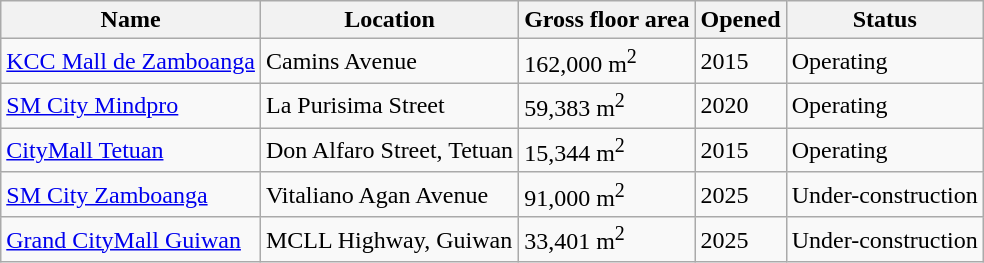<table class="wikitable sortable">
<tr>
<th>Name</th>
<th>Location</th>
<th>Gross floor area</th>
<th>Opened</th>
<th>Status</th>
</tr>
<tr>
<td><a href='#'>KCC Mall de Zamboanga</a></td>
<td>Camins Avenue</td>
<td>162,000 m<sup>2</sup></td>
<td>2015</td>
<td>Operating</td>
</tr>
<tr>
<td><a href='#'>SM City Mindpro</a></td>
<td>La Purisima Street</td>
<td>59,383 m<sup>2</sup></td>
<td>2020</td>
<td>Operating</td>
</tr>
<tr>
<td><a href='#'>CityMall Tetuan</a></td>
<td>Don Alfaro Street, Tetuan</td>
<td>15,344 m<sup>2</sup></td>
<td>2015</td>
<td>Operating</td>
</tr>
<tr>
<td><a href='#'>SM City Zamboanga</a></td>
<td>Vitaliano Agan Avenue</td>
<td>91,000 m<sup>2</sup></td>
<td>2025</td>
<td>Under-construction</td>
</tr>
<tr>
<td><a href='#'>Grand CityMall Guiwan</a></td>
<td>MCLL Highway, Guiwan</td>
<td>33,401 m<sup>2</sup></td>
<td>2025</td>
<td>Under-construction</td>
</tr>
</table>
